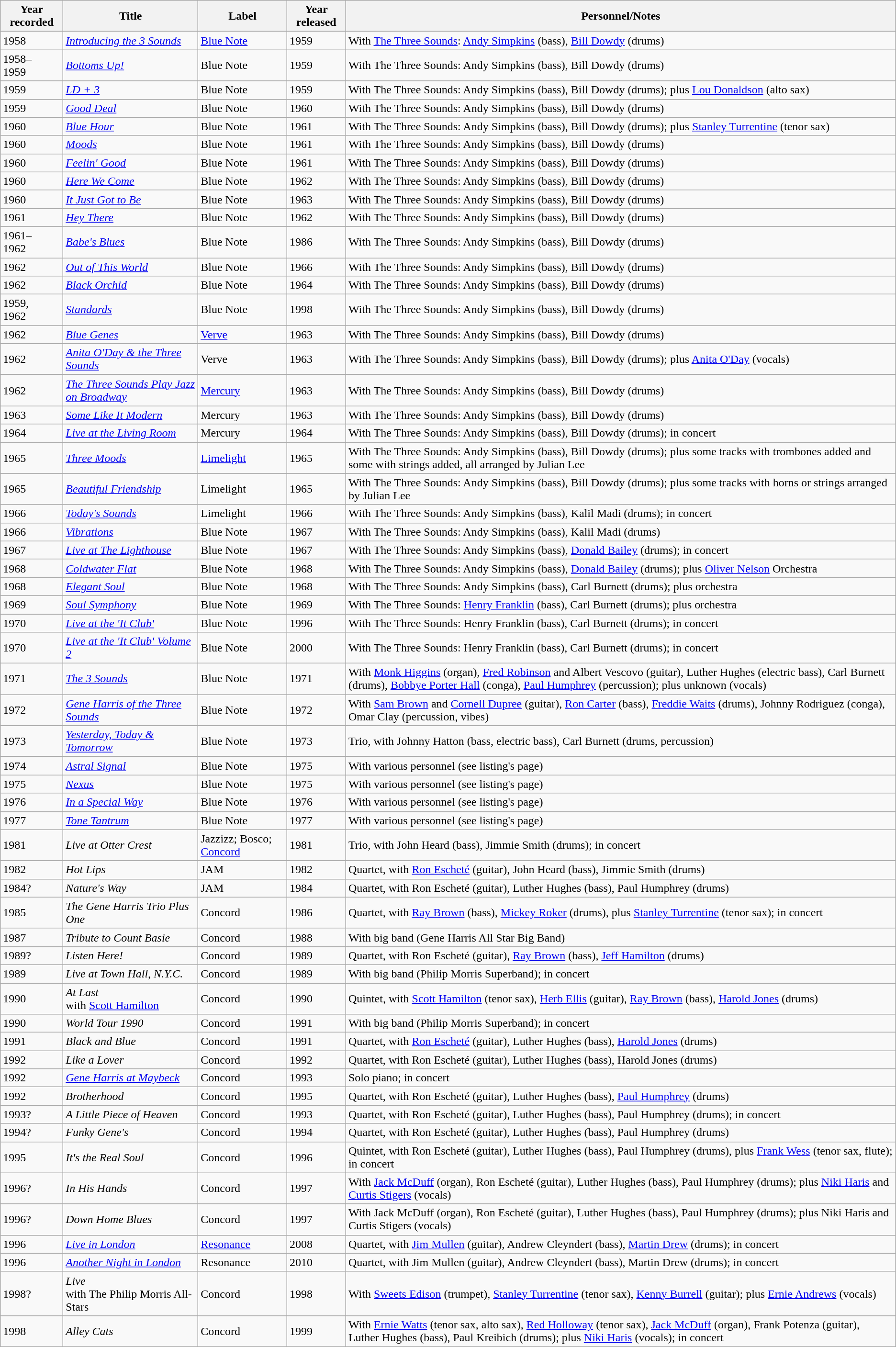<table class="wikitable sortable">
<tr>
<th>Year recorded</th>
<th>Title</th>
<th>Label</th>
<th>Year released</th>
<th>Personnel/Notes<br></th>
</tr>
<tr>
<td>1958</td>
<td><em><a href='#'>Introducing the 3 Sounds</a></em></td>
<td><a href='#'>Blue Note</a></td>
<td>1959</td>
<td>With <a href='#'>The Three Sounds</a>: <a href='#'>Andy Simpkins</a> (bass), <a href='#'>Bill Dowdy</a> (drums)</td>
</tr>
<tr>
<td>1958–<br>1959</td>
<td><em><a href='#'>Bottoms Up!</a></em></td>
<td>Blue Note</td>
<td>1959</td>
<td>With The Three Sounds: Andy Simpkins (bass), Bill Dowdy (drums)</td>
</tr>
<tr>
<td>1959</td>
<td><em><a href='#'>LD + 3</a></em></td>
<td>Blue Note</td>
<td>1959</td>
<td>With The Three Sounds: Andy Simpkins (bass), Bill Dowdy (drums); plus <a href='#'>Lou Donaldson</a> (alto sax)</td>
</tr>
<tr>
<td>1959</td>
<td><em><a href='#'>Good Deal</a></em></td>
<td>Blue Note</td>
<td>1960</td>
<td>With The Three Sounds: Andy Simpkins (bass), Bill Dowdy (drums)</td>
</tr>
<tr>
<td>1960</td>
<td><em><a href='#'>Blue Hour</a></em></td>
<td>Blue Note</td>
<td>1961</td>
<td>With The Three Sounds: Andy Simpkins (bass), Bill Dowdy (drums); plus <a href='#'>Stanley Turrentine</a> (tenor sax)</td>
</tr>
<tr>
<td>1960</td>
<td><em><a href='#'>Moods</a></em></td>
<td>Blue Note</td>
<td>1961</td>
<td>With The Three Sounds: Andy Simpkins (bass), Bill Dowdy (drums)</td>
</tr>
<tr>
<td>1960</td>
<td><em><a href='#'>Feelin' Good</a></em></td>
<td>Blue Note</td>
<td>1961</td>
<td>With The Three Sounds: Andy Simpkins (bass), Bill Dowdy (drums)</td>
</tr>
<tr>
<td>1960</td>
<td><em><a href='#'>Here We Come</a></em></td>
<td>Blue Note</td>
<td>1962</td>
<td>With The Three Sounds: Andy Simpkins (bass), Bill Dowdy (drums)</td>
</tr>
<tr>
<td>1960</td>
<td><em><a href='#'>It Just Got to Be</a></em></td>
<td>Blue Note</td>
<td>1963</td>
<td>With The Three Sounds: Andy Simpkins (bass), Bill Dowdy (drums)</td>
</tr>
<tr>
<td>1961</td>
<td><em><a href='#'>Hey There</a></em></td>
<td>Blue Note</td>
<td>1962</td>
<td>With The Three Sounds: Andy Simpkins (bass), Bill Dowdy (drums)</td>
</tr>
<tr>
<td>1961–<br>1962</td>
<td><em><a href='#'>Babe's Blues</a></em></td>
<td>Blue Note</td>
<td>1986</td>
<td>With The Three Sounds: Andy Simpkins (bass), Bill Dowdy (drums)</td>
</tr>
<tr>
<td>1962</td>
<td><em><a href='#'>Out of This World</a></em></td>
<td>Blue Note</td>
<td>1966</td>
<td>With The Three Sounds: Andy Simpkins (bass), Bill Dowdy (drums)</td>
</tr>
<tr>
<td>1962</td>
<td><em><a href='#'>Black Orchid</a></em></td>
<td>Blue Note</td>
<td>1964</td>
<td>With The Three Sounds: Andy Simpkins (bass), Bill Dowdy (drums)</td>
</tr>
<tr>
<td>1959,<br>1962</td>
<td><em><a href='#'>Standards</a></em><br></td>
<td>Blue Note</td>
<td>1998</td>
<td>With The Three Sounds: Andy Simpkins (bass), Bill Dowdy (drums)</td>
</tr>
<tr>
<td>1962</td>
<td><em><a href='#'>Blue Genes</a></em></td>
<td><a href='#'>Verve</a></td>
<td>1963</td>
<td>With The Three Sounds: Andy Simpkins (bass), Bill Dowdy (drums)</td>
</tr>
<tr>
<td>1962</td>
<td><em><a href='#'>Anita O'Day & the Three Sounds</a></em></td>
<td>Verve</td>
<td>1963</td>
<td>With The Three Sounds: Andy Simpkins (bass), Bill Dowdy (drums); plus <a href='#'>Anita O'Day</a> (vocals)</td>
</tr>
<tr>
<td>1962</td>
<td><em><a href='#'>The Three Sounds Play Jazz on Broadway</a></em></td>
<td><a href='#'>Mercury</a></td>
<td>1963</td>
<td>With The Three Sounds: Andy Simpkins (bass), Bill Dowdy (drums)</td>
</tr>
<tr>
<td>1963</td>
<td><em><a href='#'>Some Like It Modern</a></em></td>
<td>Mercury</td>
<td>1963</td>
<td>With The Three Sounds: Andy Simpkins (bass), Bill Dowdy (drums)</td>
</tr>
<tr>
<td>1964</td>
<td><em><a href='#'>Live at the Living Room</a></em></td>
<td>Mercury</td>
<td>1964</td>
<td>With The Three Sounds: Andy Simpkins (bass), Bill Dowdy (drums); in concert</td>
</tr>
<tr>
<td>1965</td>
<td><em><a href='#'>Three Moods</a></em></td>
<td><a href='#'>Limelight</a></td>
<td>1965</td>
<td>With The Three Sounds: Andy Simpkins (bass), Bill Dowdy (drums); plus some tracks with trombones added and some with strings added, all arranged by Julian Lee</td>
</tr>
<tr>
<td>1965</td>
<td><em><a href='#'>Beautiful Friendship</a></em></td>
<td>Limelight</td>
<td>1965</td>
<td>With The Three Sounds: Andy Simpkins (bass), Bill Dowdy (drums); plus some tracks with horns or strings arranged by Julian Lee</td>
</tr>
<tr>
<td>1966</td>
<td><em><a href='#'>Today's Sounds</a></em></td>
<td>Limelight</td>
<td>1966</td>
<td>With The Three Sounds: Andy Simpkins (bass), Kalil Madi (drums); in concert</td>
</tr>
<tr>
<td>1966</td>
<td><em><a href='#'>Vibrations</a></em></td>
<td>Blue Note</td>
<td>1967</td>
<td>With The Three Sounds: Andy Simpkins (bass), Kalil Madi (drums)</td>
</tr>
<tr>
<td>1967</td>
<td><em><a href='#'>Live at The Lighthouse</a></em></td>
<td>Blue Note</td>
<td>1967</td>
<td>With The Three Sounds: Andy Simpkins (bass), <a href='#'>Donald Bailey</a> (drums); in concert</td>
</tr>
<tr>
<td>1968</td>
<td><em><a href='#'>Coldwater Flat</a></em></td>
<td>Blue Note</td>
<td>1968</td>
<td>With The Three Sounds: Andy Simpkins (bass), <a href='#'>Donald Bailey</a> (drums); plus <a href='#'>Oliver Nelson</a> Orchestra</td>
</tr>
<tr>
<td>1968</td>
<td><em><a href='#'>Elegant Soul</a></em></td>
<td>Blue Note</td>
<td>1968</td>
<td>With The Three Sounds: Andy Simpkins (bass), Carl Burnett (drums); plus orchestra</td>
</tr>
<tr>
<td>1969</td>
<td><em><a href='#'>Soul Symphony</a></em></td>
<td>Blue Note</td>
<td>1969</td>
<td>With The Three Sounds: <a href='#'>Henry Franklin</a> (bass), Carl Burnett (drums); plus orchestra</td>
</tr>
<tr>
<td>1970</td>
<td><em><a href='#'>Live at the 'It Club'</a></em></td>
<td>Blue Note</td>
<td>1996</td>
<td>With The Three Sounds: Henry Franklin (bass), Carl Burnett (drums); in concert</td>
</tr>
<tr>
<td>1970</td>
<td><em><a href='#'>Live at the 'It Club' Volume 2</a></em></td>
<td>Blue Note</td>
<td>2000</td>
<td>With The Three Sounds: Henry Franklin (bass), Carl Burnett (drums); in concert</td>
</tr>
<tr>
<td>1971</td>
<td><em><a href='#'>The 3 Sounds</a></em></td>
<td>Blue Note</td>
<td>1971</td>
<td>With <a href='#'>Monk Higgins</a> (organ), <a href='#'>Fred Robinson</a> and Albert Vescovo (guitar), Luther Hughes (electric bass), Carl Burnett (drums), <a href='#'>Bobbye Porter Hall</a> (conga), <a href='#'>Paul Humphrey</a> (percussion); plus unknown (vocals)</td>
</tr>
<tr>
<td>1972</td>
<td><em><a href='#'>Gene Harris of the Three Sounds</a></em></td>
<td>Blue Note</td>
<td>1972</td>
<td>With <a href='#'>Sam Brown</a> and <a href='#'>Cornell Dupree</a> (guitar), <a href='#'>Ron Carter</a> (bass), <a href='#'>Freddie Waits</a> (drums), Johnny Rodriguez (conga), Omar Clay (percussion, vibes)</td>
</tr>
<tr>
<td>1973</td>
<td><em><a href='#'>Yesterday, Today & Tomorrow</a></em></td>
<td>Blue Note</td>
<td>1973</td>
<td>Trio, with Johnny Hatton (bass, electric bass), Carl Burnett (drums, percussion)</td>
</tr>
<tr>
<td>1974</td>
<td><em><a href='#'>Astral Signal</a></em></td>
<td>Blue Note</td>
<td>1975</td>
<td>With various personnel (see listing's page)</td>
</tr>
<tr>
<td>1975</td>
<td><em><a href='#'>Nexus</a></em></td>
<td>Blue Note</td>
<td>1975</td>
<td>With various personnel (see listing's page)</td>
</tr>
<tr>
<td>1976</td>
<td><em><a href='#'>In a Special Way</a></em></td>
<td>Blue Note</td>
<td>1976</td>
<td>With various personnel (see listing's page)</td>
</tr>
<tr>
<td>1977</td>
<td><em><a href='#'>Tone Tantrum</a></em></td>
<td>Blue Note</td>
<td>1977</td>
<td>With various personnel (see listing's page)</td>
</tr>
<tr>
<td>1981</td>
<td><em>Live at Otter Crest</em></td>
<td>Jazzizz; Bosco; <a href='#'>Concord</a></td>
<td>1981</td>
<td>Trio, with John Heard (bass), Jimmie Smith (drums); in concert</td>
</tr>
<tr>
<td>1982</td>
<td><em>Hot Lips</em></td>
<td>JAM</td>
<td>1982</td>
<td>Quartet, with <a href='#'>Ron Escheté</a> (guitar), John Heard (bass), Jimmie Smith (drums)</td>
</tr>
<tr>
<td>1984?</td>
<td><em>Nature's Way</em></td>
<td>JAM</td>
<td>1984</td>
<td>Quartet, with Ron Escheté (guitar), Luther Hughes (bass), Paul Humphrey (drums)</td>
</tr>
<tr>
<td>1985</td>
<td><em>The Gene Harris Trio Plus One</em></td>
<td>Concord</td>
<td>1986</td>
<td>Quartet, with <a href='#'>Ray Brown</a> (bass), <a href='#'>Mickey Roker</a> (drums), plus <a href='#'>Stanley Turrentine</a> (tenor sax); in concert</td>
</tr>
<tr>
<td>1987</td>
<td><em>Tribute to Count Basie</em></td>
<td>Concord</td>
<td>1988</td>
<td>With big band (Gene Harris All Star Big Band)</td>
</tr>
<tr>
<td>1989?</td>
<td><em>Listen Here!</em></td>
<td>Concord</td>
<td>1989</td>
<td>Quartet, with Ron Escheté (guitar), <a href='#'>Ray Brown</a> (bass), <a href='#'>Jeff Hamilton</a> (drums)</td>
</tr>
<tr>
<td>1989</td>
<td><em>Live at Town Hall, N.Y.C.</em></td>
<td>Concord</td>
<td>1989</td>
<td>With big band (Philip Morris Superband); in concert</td>
</tr>
<tr>
<td>1990</td>
<td><em>At Last</em> <br>with <a href='#'>Scott Hamilton</a></td>
<td>Concord</td>
<td>1990</td>
<td>Quintet, with <a href='#'>Scott Hamilton</a> (tenor sax), <a href='#'>Herb Ellis</a> (guitar), <a href='#'>Ray Brown</a> (bass), <a href='#'>Harold Jones</a> (drums)</td>
</tr>
<tr>
<td>1990</td>
<td><em>World Tour 1990</em></td>
<td>Concord</td>
<td>1991</td>
<td>With big band (Philip Morris Superband); in concert</td>
</tr>
<tr>
<td>1991</td>
<td><em>Black and Blue</em></td>
<td>Concord</td>
<td>1991</td>
<td>Quartet, with <a href='#'>Ron Escheté</a> (guitar), Luther Hughes (bass), <a href='#'>Harold Jones</a> (drums)</td>
</tr>
<tr>
<td>1992</td>
<td><em>Like a Lover</em></td>
<td>Concord</td>
<td>1992</td>
<td>Quartet, with Ron Escheté (guitar), Luther Hughes (bass), Harold Jones (drums)</td>
</tr>
<tr>
<td>1992</td>
<td><em><a href='#'>Gene Harris at Maybeck</a></em></td>
<td>Concord</td>
<td>1993</td>
<td>Solo piano; in concert</td>
</tr>
<tr>
<td>1992</td>
<td><em>Brotherhood</em></td>
<td>Concord</td>
<td>1995</td>
<td>Quartet, with Ron Escheté (guitar), Luther Hughes (bass), <a href='#'>Paul Humphrey</a> (drums)</td>
</tr>
<tr>
<td>1993?</td>
<td><em>A Little Piece of Heaven</em></td>
<td>Concord</td>
<td>1993</td>
<td>Quartet, with Ron Escheté (guitar), Luther Hughes (bass), Paul Humphrey (drums); in concert</td>
</tr>
<tr>
<td>1994?</td>
<td><em>Funky Gene's</em></td>
<td>Concord</td>
<td>1994</td>
<td>Quartet, with Ron Escheté (guitar), Luther Hughes (bass), Paul Humphrey (drums)</td>
</tr>
<tr>
<td>1995</td>
<td><em>It's the Real Soul</em></td>
<td>Concord</td>
<td>1996</td>
<td>Quintet, with Ron Escheté (guitar), Luther Hughes (bass), Paul Humphrey (drums), plus <a href='#'>Frank Wess</a> (tenor sax, flute); in concert</td>
</tr>
<tr>
<td>1996?</td>
<td><em>In His Hands</em></td>
<td>Concord</td>
<td>1997</td>
<td>With <a href='#'>Jack McDuff</a> (organ), Ron Escheté (guitar), Luther Hughes (bass), Paul Humphrey (drums); plus <a href='#'>Niki Haris</a> and <a href='#'>Curtis Stigers</a> (vocals)</td>
</tr>
<tr>
<td>1996?</td>
<td><em>Down Home Blues</em></td>
<td>Concord</td>
<td>1997</td>
<td>With Jack McDuff (organ), Ron Escheté (guitar), Luther Hughes (bass), Paul Humphrey (drums); plus Niki Haris and Curtis Stigers (vocals)</td>
</tr>
<tr>
<td>1996</td>
<td><em><a href='#'>Live in London</a></em></td>
<td><a href='#'>Resonance</a></td>
<td>2008</td>
<td>Quartet, with <a href='#'>Jim Mullen</a> (guitar), Andrew Cleyndert (bass), <a href='#'>Martin Drew</a> (drums); in concert</td>
</tr>
<tr>
<td>1996</td>
<td><em><a href='#'>Another Night in London</a></em></td>
<td>Resonance</td>
<td>2010</td>
<td>Quartet, with Jim Mullen (guitar), Andrew Cleyndert (bass), Martin Drew (drums); in concert</td>
</tr>
<tr>
<td>1998?</td>
<td><em>Live</em> <br>with The Philip Morris All-Stars</td>
<td>Concord</td>
<td>1998</td>
<td>With <a href='#'>Sweets Edison</a> (trumpet), <a href='#'>Stanley Turrentine</a> (tenor sax), <a href='#'>Kenny Burrell</a> (guitar); plus <a href='#'>Ernie Andrews</a> (vocals)</td>
</tr>
<tr>
<td>1998</td>
<td><em>Alley Cats</em></td>
<td>Concord</td>
<td>1999</td>
<td>With <a href='#'>Ernie Watts</a> (tenor sax, alto sax), <a href='#'>Red Holloway</a> (tenor sax), <a href='#'>Jack McDuff</a> (organ), Frank Potenza (guitar), Luther Hughes (bass), Paul Kreibich (drums); plus <a href='#'>Niki Haris</a> (vocals); in concert</td>
</tr>
</table>
